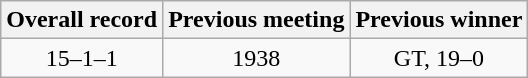<table class="wikitable" style="text-align:center">
<tr>
<th>Overall record</th>
<th>Previous meeting</th>
<th>Previous winner</th>
</tr>
<tr>
<td>15–1–1</td>
<td>1938</td>
<td>GT, 19–0</td>
</tr>
</table>
